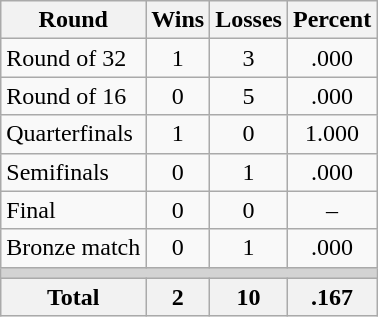<table class=wikitable>
<tr>
<th>Round</th>
<th>Wins</th>
<th>Losses</th>
<th>Percent</th>
</tr>
<tr align=center>
<td align=left>Round of 32</td>
<td>1</td>
<td>3</td>
<td>.000</td>
</tr>
<tr align=center>
<td align=left>Round of 16</td>
<td>0</td>
<td>5</td>
<td>.000</td>
</tr>
<tr align=center>
<td align=left>Quarterfinals</td>
<td>1</td>
<td>0</td>
<td>1.000</td>
</tr>
<tr align=center>
<td align=left>Semifinals</td>
<td>0</td>
<td>1</td>
<td>.000</td>
</tr>
<tr align=center>
<td align=left>Final</td>
<td>0</td>
<td>0</td>
<td>–</td>
</tr>
<tr align=center>
<td align=left>Bronze match</td>
<td>0</td>
<td>1</td>
<td>.000</td>
</tr>
<tr>
<td colspan=4 bgcolor=lightgray></td>
</tr>
<tr>
<th>Total</th>
<th>2</th>
<th>10</th>
<th>.167</th>
</tr>
</table>
